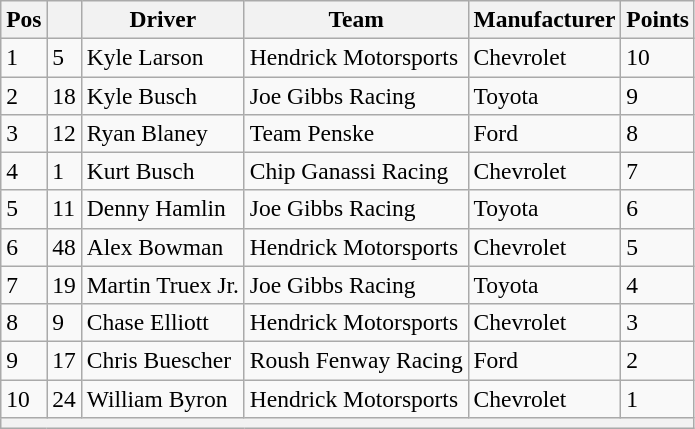<table class="wikitable" style="font-size:98%">
<tr>
<th>Pos</th>
<th></th>
<th>Driver</th>
<th>Team</th>
<th>Manufacturer</th>
<th>Points</th>
</tr>
<tr>
<td>1</td>
<td>5</td>
<td>Kyle Larson</td>
<td>Hendrick Motorsports</td>
<td>Chevrolet</td>
<td>10</td>
</tr>
<tr>
<td>2</td>
<td>18</td>
<td>Kyle Busch</td>
<td>Joe Gibbs Racing</td>
<td>Toyota</td>
<td>9</td>
</tr>
<tr>
<td>3</td>
<td>12</td>
<td>Ryan Blaney</td>
<td>Team Penske</td>
<td>Ford</td>
<td>8</td>
</tr>
<tr>
<td>4</td>
<td>1</td>
<td>Kurt Busch</td>
<td>Chip Ganassi Racing</td>
<td>Chevrolet</td>
<td>7</td>
</tr>
<tr>
<td>5</td>
<td>11</td>
<td>Denny Hamlin</td>
<td>Joe Gibbs Racing</td>
<td>Toyota</td>
<td>6</td>
</tr>
<tr>
<td>6</td>
<td>48</td>
<td>Alex Bowman</td>
<td>Hendrick Motorsports</td>
<td>Chevrolet</td>
<td>5</td>
</tr>
<tr>
<td>7</td>
<td>19</td>
<td>Martin Truex Jr.</td>
<td>Joe Gibbs Racing</td>
<td>Toyota</td>
<td>4</td>
</tr>
<tr>
<td>8</td>
<td>9</td>
<td>Chase Elliott</td>
<td>Hendrick Motorsports</td>
<td>Chevrolet</td>
<td>3</td>
</tr>
<tr>
<td>9</td>
<td>17</td>
<td>Chris Buescher</td>
<td>Roush Fenway Racing</td>
<td>Ford</td>
<td>2</td>
</tr>
<tr>
<td>10</td>
<td>24</td>
<td>William Byron</td>
<td>Hendrick Motorsports</td>
<td>Chevrolet</td>
<td>1</td>
</tr>
<tr>
<th colspan="6"></th>
</tr>
</table>
